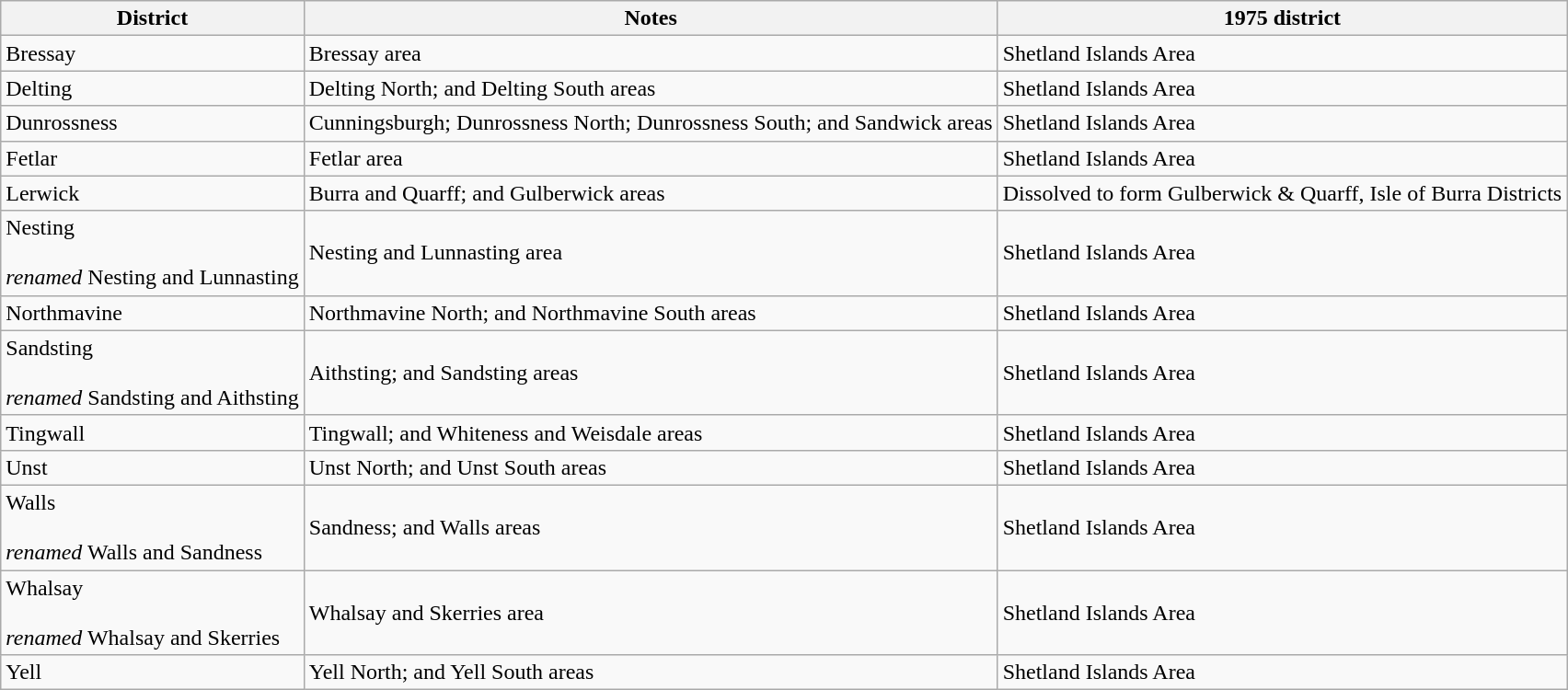<table class="wikitable">
<tr>
<th>District</th>
<th>Notes</th>
<th>1975 district</th>
</tr>
<tr>
<td>Bressay</td>
<td>Bressay area</td>
<td>Shetland Islands Area</td>
</tr>
<tr>
<td>Delting</td>
<td>Delting North; and Delting South areas</td>
<td>Shetland Islands Area</td>
</tr>
<tr>
<td>Dunrossness</td>
<td>Cunningsburgh; Dunrossness North; Dunrossness South; and Sandwick areas</td>
<td>Shetland Islands Area</td>
</tr>
<tr>
<td>Fetlar</td>
<td>Fetlar area</td>
<td>Shetland Islands Area</td>
</tr>
<tr>
<td>Lerwick</td>
<td>Burra and Quarff; and Gulberwick areas</td>
<td>Dissolved to form Gulberwick & Quarff, Isle of Burra Districts</td>
</tr>
<tr>
<td>Nesting<br><br><em>renamed</em> Nesting and Lunnasting</td>
<td>Nesting and Lunnasting area</td>
<td>Shetland Islands Area</td>
</tr>
<tr>
<td>Northmavine</td>
<td>Northmavine North; and Northmavine South areas</td>
<td>Shetland Islands Area</td>
</tr>
<tr>
<td>Sandsting<br><br><em>renamed</em> Sandsting and Aithsting</td>
<td>Aithsting; and Sandsting areas</td>
<td>Shetland Islands Area</td>
</tr>
<tr>
<td>Tingwall</td>
<td>Tingwall; and Whiteness and Weisdale areas</td>
<td>Shetland Islands Area</td>
</tr>
<tr>
<td>Unst</td>
<td>Unst North; and Unst South areas</td>
<td>Shetland Islands Area</td>
</tr>
<tr>
<td>Walls<br><br><em>renamed</em> Walls and Sandness</td>
<td>Sandness; and Walls areas</td>
<td>Shetland Islands Area</td>
</tr>
<tr>
<td>Whalsay<br><br><em>renamed</em> Whalsay and Skerries</td>
<td>Whalsay and Skerries area</td>
<td>Shetland Islands Area</td>
</tr>
<tr>
<td>Yell</td>
<td>Yell North; and Yell South areas</td>
<td>Shetland Islands Area</td>
</tr>
</table>
